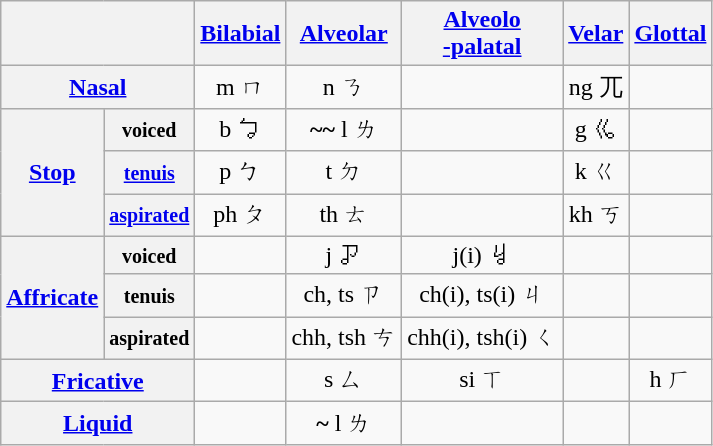<table class="wikitable" style="text-align:center;">
<tr>
<th colspan="2"></th>
<th><a href='#'>Bilabial</a></th>
<th><a href='#'>Alveolar</a></th>
<th><a href='#'>Alveolo<br>-palatal</a></th>
<th><a href='#'>Velar</a></th>
<th><a href='#'>Glottal</a></th>
</tr>
<tr>
<th colspan="2"><a href='#'>Nasal</a></th>
<td> m ㄇ</td>
<td> n ㄋ</td>
<td></td>
<td> ng ㄫ</td>
<td></td>
</tr>
<tr>
<th rowspan="3"><a href='#'>Stop</a></th>
<th><small>voiced</small></th>
<td> b ㆠ</td>
<td><strong>~</strong><strong>~</strong> l ㄌ</td>
<td></td>
<td> g ㆣ</td>
<td></td>
</tr>
<tr>
<th><small><a href='#'>tenuis</a></small></th>
<td> p ㄅ</td>
<td> t ㄉ</td>
<td></td>
<td> k ㄍ</td>
<td></td>
</tr>
<tr>
<th><small><a href='#'>aspirated</a></small></th>
<td> ph ㄆ</td>
<td> th ㄊ</td>
<td></td>
<td> kh ㄎ</td>
<td></td>
</tr>
<tr>
<th rowspan="3"><a href='#'>Affricate</a></th>
<th><small>voiced</small></th>
<td></td>
<td> j ㆡ</td>
<td> j(i) ㆢ</td>
<td></td>
<td></td>
</tr>
<tr>
<th><small>tenuis</small></th>
<td></td>
<td> ch, ts ㄗ</td>
<td> ch(i), ts(i) ㄐ</td>
<td></td>
<td></td>
</tr>
<tr>
<th><small>aspirated</small></th>
<td></td>
<td> chh, tsh ㄘ</td>
<td> chh(i), tsh(i) ㄑ</td>
<td></td>
<td></td>
</tr>
<tr>
<th colspan="2"><a href='#'>Fricative</a></th>
<td></td>
<td> s ㄙ</td>
<td> si ㄒ</td>
<td></td>
<td> h ㄏ</td>
</tr>
<tr>
<th colspan="2"><a href='#'>Liquid</a></th>
<td></td>
<td><strong>~</strong> l ㄌ</td>
<td></td>
<td></td>
<td></td>
</tr>
</table>
